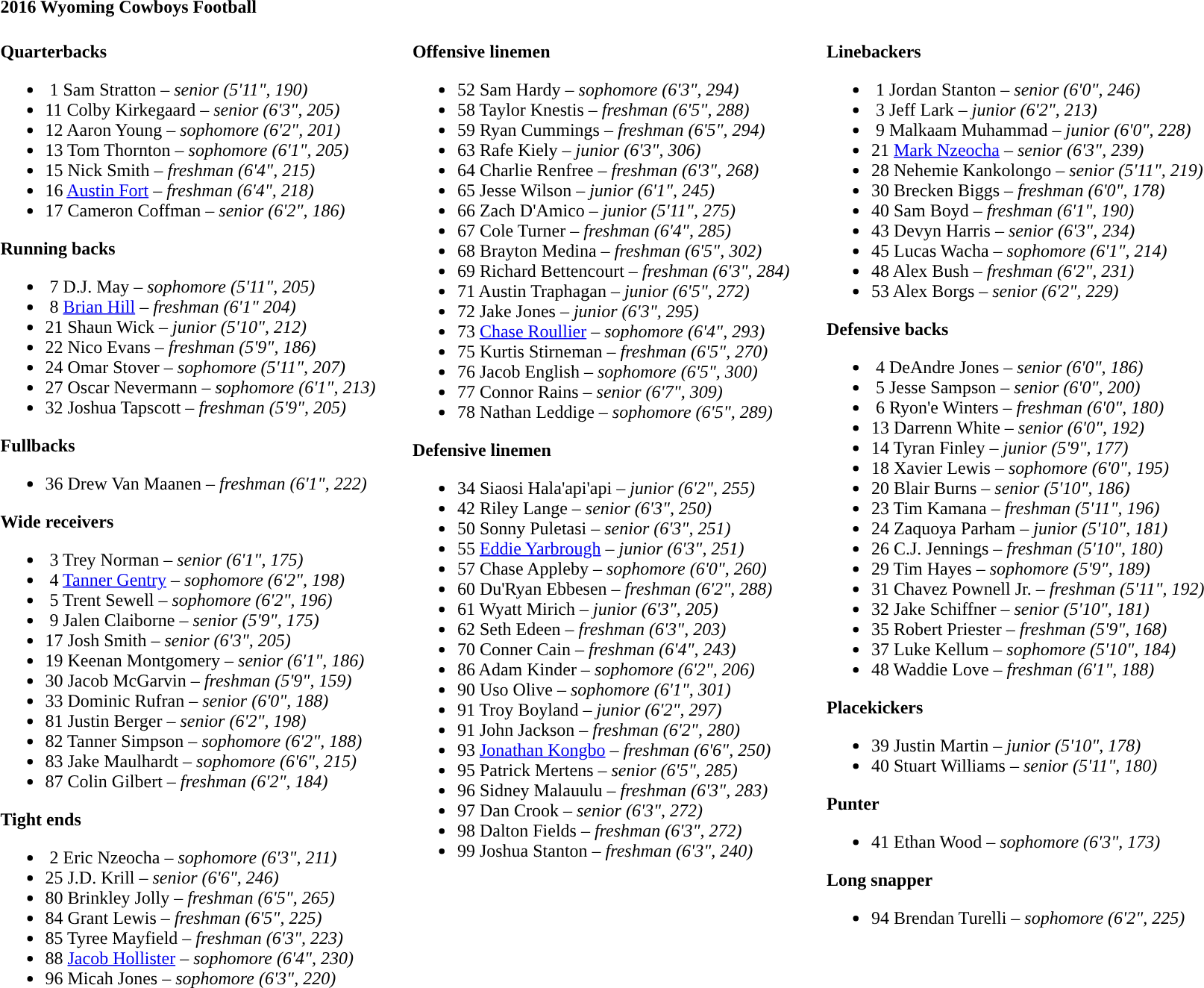<table class="toccolours" style="text-align: left;">
<tr>
<td colspan=11><strong>2016 Wyoming Cowboys Football</strong></td>
</tr>
<tr>
<td valign="top"><br><strong>Quarterbacks</strong><ul><li> 1 Sam Stratton – <em>senior (5'11", 190)</em></li><li>11 Colby Kirkegaard – <em> senior (6'3", 205)</em></li><li>12 Aaron Young – <em>sophomore (6'2", 201)</em></li><li>13 Tom Thornton – <em>sophomore (6'1", 205)</em></li><li>15 Nick Smith – <em>freshman (6'4", 215)</em></li><li>16 <a href='#'>Austin Fort</a> – <em>freshman (6'4", 218)</em></li><li>17 Cameron Coffman – <em>senior (6'2", 186)</em></li></ul><strong>Running backs</strong><ul><li> 7 D.J. May – <em> sophomore (5'11", 205)</em></li><li> 8 <a href='#'>Brian Hill</a> – <em>freshman (6'1" 204)</em></li><li>21 Shaun Wick – <em>junior (5'10", 212)</em></li><li>22 Nico Evans – <em>freshman (5'9", 186)</em></li><li>24 Omar Stover – <em>sophomore (5'11", 207)</em></li><li>27 Oscar Nevermann – <em>sophomore (6'1", 213)</em></li><li>32 Joshua Tapscott – <em> freshman (5'9", 205)</em></li></ul><strong>Fullbacks</strong><ul><li>36 Drew Van Maanen – <em> freshman (6'1", 222)</em></li></ul><strong>Wide receivers</strong><ul><li> 3 Trey Norman – <em>senior (6'1", 175)</em></li><li> 4 <a href='#'>Tanner Gentry</a> – <em>sophomore (6'2", 198)</em></li><li> 5 Trent Sewell – <em>sophomore (6'2", 196)</em></li><li> 9 Jalen Claiborne – <em>senior (5'9", 175)</em></li><li>17 Josh Smith – <em>senior (6'3", 205)</em></li><li>19 Keenan Montgomery – <em>senior (6'1", 186)</em></li><li>30 Jacob McGarvin – <em> freshman (5'9", 159)</em></li><li>33 Dominic Rufran – <em>senior (6'0", 188)</em></li><li>81 Justin Berger – <em>senior (6'2", 198)</em></li><li>82 Tanner Simpson – <em>sophomore (6'2", 188)</em></li><li>83 Jake Maulhardt – <em>sophomore (6'6", 215)</em></li><li>87 Colin Gilbert – <em> freshman (6'2", 184)</em></li></ul><strong>Tight ends</strong><ul><li> 2 Eric Nzeocha – <em>sophomore (6'3", 211)</em></li><li>25 J.D. Krill – <em>senior (6'6", 246)</em></li><li>80 Brinkley Jolly – <em>freshman (6'5", 265)</em></li><li>84 Grant Lewis – <em>freshman (6'5", 225)</em></li><li>85 Tyree Mayfield – <em>freshman (6'3", 223)</em></li><li>88 <a href='#'>Jacob Hollister</a> – <em>sophomore (6'4", 230)</em></li><li>96 Micah Jones – <em>sophomore (6'3", 220)</em></li></ul></td>
<td width="25"> </td>
<td valign="top"><br><strong>Offensive linemen</strong><ul><li>52 Sam Hardy – <em>sophomore (6'3", 294)</em></li><li>58 Taylor Knestis – <em> freshman (6'5", 288)</em></li><li>59 Ryan Cummings – <em>freshman (6'5", 294)</em></li><li>63 Rafe Kiely – <em>junior (6'3", 306)</em></li><li>64 Charlie Renfree – <em> freshman (6'3", 268)</em></li><li>65 Jesse Wilson – <em>junior (6'1", 245)</em></li><li>66 Zach D'Amico – <em>junior (5'11", 275)</em></li><li>67 Cole Turner – <em>freshman (6'4", 285)</em></li><li>68 Brayton Medina – <em> freshman (6'5", 302)</em></li><li>69 Richard Bettencourt – <em>freshman (6'3", 284)</em></li><li>71 Austin Traphagan – <em>junior (6'5", 272)</em></li><li>72 Jake Jones – <em>junior (6'3", 295)</em></li><li>73 <a href='#'>Chase Roullier</a> – <em>sophomore (6'4", 293)</em></li><li>75 Kurtis Stirneman – <em> freshman (6'5", 270)</em></li><li>76 Jacob English – <em>sophomore (6'5", 300)</em></li><li>77 Connor Rains – <em>senior (6'7", 309)</em></li><li>78 Nathan Leddige – <em>sophomore (6'5", 289)</em></li></ul><strong>Defensive linemen</strong><ul><li>34 Siaosi Hala'api'api – <em>junior (6'2", 255)</em></li><li>42 Riley Lange – <em>senior (6'3", 250)</em></li><li>50 Sonny Puletasi – <em>senior (6'3", 251)</em></li><li>55 <a href='#'>Eddie Yarbrough</a> – <em>junior (6'3", 251)</em></li><li>57 Chase Appleby – <em>sophomore (6'0", 260)</em></li><li>60 Du'Ryan Ebbesen – <em> freshman (6'2", 288)</em></li><li>61 Wyatt Mirich – <em> junior (6'3", 205)</em></li><li>62 Seth Edeen – <em>freshman (6'3", 203)</em></li><li>70 Conner Cain – <em>freshman (6'4", 243)</em></li><li>86 Adam Kinder – <em>sophomore (6'2", 206)</em></li><li>90 Uso Olive – <em>sophomore (6'1", 301)</em></li><li>91 Troy Boyland – <em> junior (6'2", 297)</em></li><li>91 John Jackson – <em>freshman (6'2", 280)</em></li><li>93 <a href='#'>Jonathan Kongbo</a> – <em>freshman (6'6", 250)</em></li><li>95 Patrick Mertens – <em>senior (6'5", 285)</em></li><li>96 Sidney Malauulu – <em>freshman (6'3", 283)</em></li><li>97 Dan Crook – <em>senior (6'3", 272)</em></li><li>98 Dalton Fields – <em> freshman (6'3", 272)</em></li><li>99 Joshua Stanton – <em>freshman (6'3", 240)</em></li></ul></td>
<td width="25"> </td>
<td valign="top"><br><strong>Linebackers</strong><ul><li> 1 Jordan Stanton – <em>senior (6'0", 246)</em></li><li> 3 Jeff Lark – <em>junior (6'2", 213)</em></li><li> 9 Malkaam Muhammad – <em>junior (6'0", 228)</em></li><li>21 <a href='#'>Mark Nzeocha</a> – <em>senior (6'3", 239)</em></li><li>28 Nehemie Kankolongo – <em>senior (5'11", 219)</em></li><li>30 Brecken Biggs – <em>freshman (6'0", 178)</em></li><li>40 Sam Boyd – <em>freshman (6'1", 190)</em></li><li>43 Devyn Harris – <em>senior (6'3", 234)</em></li><li>45 Lucas Wacha – <em>sophomore (6'1", 214)</em></li><li>48 Alex Bush – <em>freshman (6'2", 231)</em></li><li>53 Alex Borgs – <em>senior (6'2", 229)</em></li></ul><strong>Defensive backs</strong><ul><li> 4 DeAndre Jones – <em>senior (6'0", 186)</em></li><li> 5 Jesse Sampson – <em>senior (6'0", 200)</em></li><li> 6 Ryon'e Winters – <em>freshman (6'0", 180)</em></li><li>13 Darrenn White – <em>senior (6'0", 192)</em></li><li>14 Tyran Finley – <em> junior (5'9", 177)</em></li><li>18 Xavier Lewis – <em>sophomore (6'0", 195)</em></li><li>20 Blair Burns – <em>senior (5'10", 186)</em></li><li>23 Tim Kamana – <em> freshman (5'11", 196)</em></li><li>24 Zaquoya Parham – <em>junior (5'10", 181)</em></li><li>26 C.J. Jennings – <em>freshman (5'10", 180)</em></li><li>29 Tim Hayes – <em>sophomore (5'9", 189)</em></li><li>31 Chavez Pownell Jr. – <em>freshman (5'11", 192)</em></li><li>32 Jake Schiffner – <em>senior (5'10", 181)</em></li><li>35 Robert Priester – <em>freshman (5'9", 168)</em></li><li>37 Luke Kellum – <em>sophomore (5'10", 184)</em></li><li>48 Waddie Love – <em>freshman (6'1", 188)</em></li></ul><strong>Placekickers</strong><ul><li>39 Justin Martin – <em>junior (5'10", 178)</em></li><li>40 Stuart Williams – <em>senior (5'11", 180)</em></li></ul><strong>Punter</strong><ul><li>41 Ethan Wood – <em>sophomore (6'3", 173)</em></li></ul><strong>Long snapper</strong><ul><li>94 Brendan Turelli – <em>sophomore (6'2", 225)</em></li></ul></td>
</tr>
</table>
